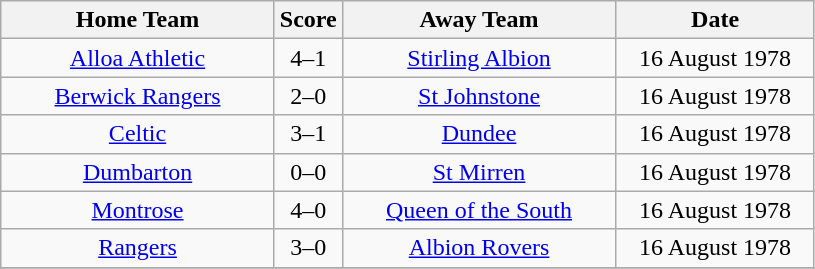<table class="wikitable" style="text-align:center;">
<tr>
<th width=175>Home Team</th>
<th width=20>Score</th>
<th width=175>Away Team</th>
<th width= 125>Date</th>
</tr>
<tr>
<td><a href='#'>Alloa Athletic</a></td>
<td>4–1</td>
<td><a href='#'>Stirling Albion</a></td>
<td>16 August 1978</td>
</tr>
<tr>
<td><a href='#'>Berwick Rangers</a></td>
<td>2–0</td>
<td><a href='#'>St Johnstone</a></td>
<td>16 August 1978</td>
</tr>
<tr>
<td><a href='#'>Celtic</a></td>
<td>3–1</td>
<td><a href='#'>Dundee</a></td>
<td>16 August 1978</td>
</tr>
<tr>
<td><a href='#'>Dumbarton</a></td>
<td>0–0</td>
<td><a href='#'>St Mirren</a></td>
<td>16 August 1978</td>
</tr>
<tr>
<td><a href='#'>Montrose</a></td>
<td>4–0</td>
<td><a href='#'>Queen of the South</a></td>
<td>16 August 1978</td>
</tr>
<tr>
<td><a href='#'>Rangers</a></td>
<td>3–0</td>
<td><a href='#'>Albion Rovers</a></td>
<td>16 August 1978</td>
</tr>
<tr>
</tr>
</table>
